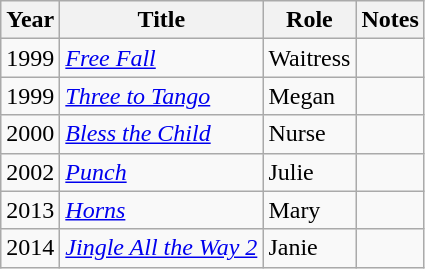<table class="wikitable sortable">
<tr>
<th>Year</th>
<th>Title</th>
<th>Role</th>
<th class="unsortable">Notes</th>
</tr>
<tr>
<td>1999</td>
<td><a href='#'><em>Free Fall</em></a></td>
<td>Waitress</td>
<td></td>
</tr>
<tr>
<td>1999</td>
<td><em><a href='#'>Three to Tango</a></em></td>
<td>Megan</td>
<td></td>
</tr>
<tr>
<td>2000</td>
<td><em><a href='#'>Bless the Child</a></em></td>
<td>Nurse</td>
<td></td>
</tr>
<tr>
<td>2002</td>
<td><a href='#'><em>Punch</em></a></td>
<td>Julie</td>
<td></td>
</tr>
<tr>
<td>2013</td>
<td><a href='#'><em>Horns</em></a></td>
<td>Mary</td>
<td></td>
</tr>
<tr>
<td>2014</td>
<td><em><a href='#'>Jingle All the Way 2</a></em></td>
<td>Janie</td>
<td></td>
</tr>
</table>
